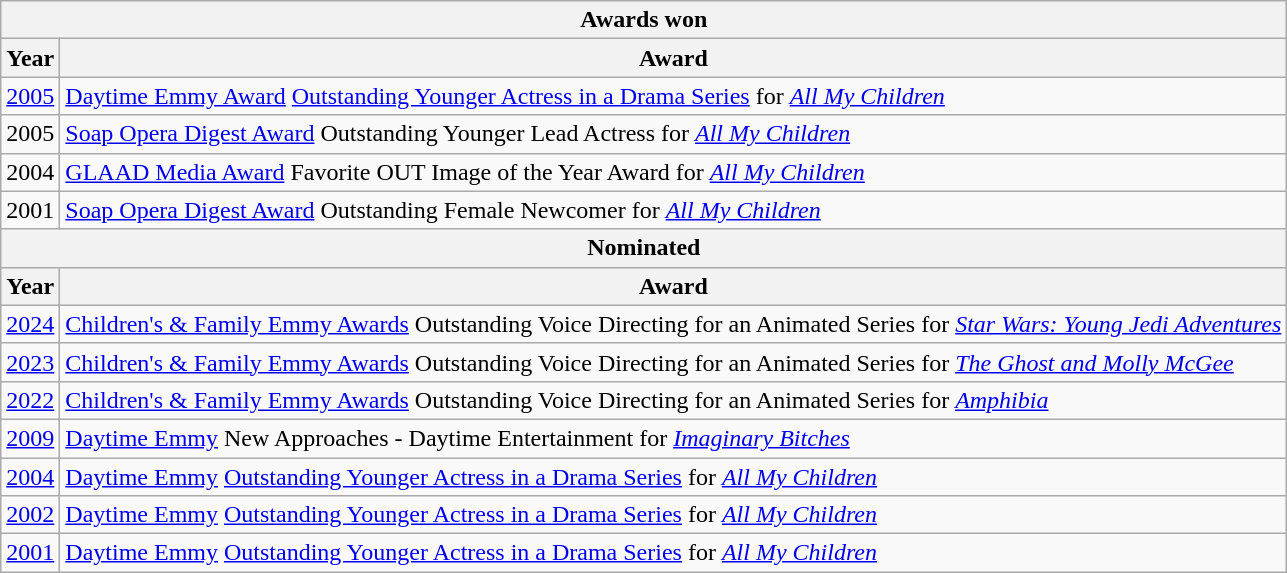<table class="wikitable">
<tr>
<th colspan="4">Awards won</th>
</tr>
<tr>
<th>Year</th>
<th>Award</th>
</tr>
<tr>
<td><a href='#'>2005</a></td>
<td><a href='#'>Daytime Emmy Award</a> <a href='#'>Outstanding Younger Actress in a Drama Series</a> for <em><a href='#'>All My Children</a></em></td>
</tr>
<tr>
<td>2005</td>
<td><a href='#'>Soap Opera Digest Award</a> Outstanding Younger Lead Actress for <em><a href='#'>All My Children</a></em></td>
</tr>
<tr>
<td>2004</td>
<td><a href='#'>GLAAD Media Award</a> Favorite OUT Image of the Year Award for <em><a href='#'>All My Children</a></em></td>
</tr>
<tr>
<td>2001</td>
<td><a href='#'>Soap Opera Digest Award</a> Outstanding Female Newcomer for <em><a href='#'>All My Children</a></em></td>
</tr>
<tr>
<th colspan="6">Nominated</th>
</tr>
<tr>
<th>Year</th>
<th>Award</th>
</tr>
<tr>
<td><a href='#'>2024</a></td>
<td><a href='#'>Children's & Family Emmy Awards</a> Outstanding Voice Directing for an Animated Series for <em><a href='#'>Star Wars: Young Jedi Adventures</a></em></td>
</tr>
<tr>
<td><a href='#'>2023</a></td>
<td><a href='#'>Children's & Family Emmy Awards</a> Outstanding Voice Directing for an Animated Series for <em><a href='#'>The Ghost and Molly McGee</a></em></td>
</tr>
<tr>
<td><a href='#'>2022</a></td>
<td><a href='#'>Children's & Family Emmy Awards</a> Outstanding Voice Directing for an Animated Series for <em><a href='#'>Amphibia</a></em></td>
</tr>
<tr>
<td><a href='#'>2009</a></td>
<td><a href='#'>Daytime Emmy</a> New Approaches - Daytime Entertainment for <em><a href='#'>Imaginary Bitches</a></em></td>
</tr>
<tr>
<td><a href='#'>2004</a></td>
<td><a href='#'>Daytime Emmy</a> <a href='#'>Outstanding Younger Actress in a Drama Series</a> for <em><a href='#'>All My Children</a></em></td>
</tr>
<tr>
<td><a href='#'>2002</a></td>
<td><a href='#'>Daytime Emmy</a> <a href='#'>Outstanding Younger Actress in a Drama Series</a> for <em><a href='#'>All My Children</a></em></td>
</tr>
<tr>
<td><a href='#'>2001</a></td>
<td><a href='#'>Daytime Emmy</a> <a href='#'>Outstanding Younger Actress in a Drama Series</a> for <em><a href='#'>All My Children</a></em></td>
</tr>
</table>
